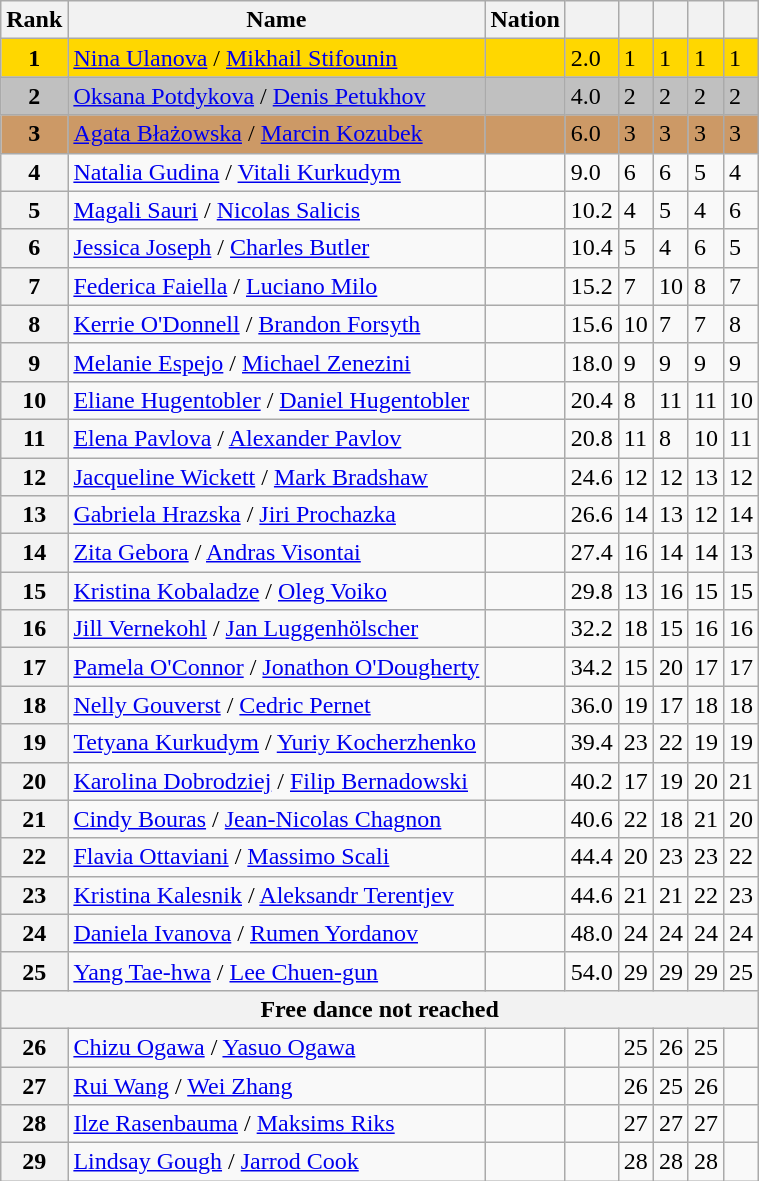<table class="wikitable sortable">
<tr>
<th>Rank</th>
<th>Name</th>
<th>Nation</th>
<th></th>
<th></th>
<th></th>
<th></th>
<th></th>
</tr>
<tr bgcolor=gold>
<td align=center><strong>1</strong></td>
<td><a href='#'>Nina Ulanova</a> / <a href='#'>Mikhail Stifounin</a></td>
<td></td>
<td>2.0</td>
<td>1</td>
<td>1</td>
<td>1</td>
<td>1</td>
</tr>
<tr bgcolor=silver>
<td align=center><strong>2</strong></td>
<td><a href='#'>Oksana Potdykova</a> / <a href='#'>Denis Petukhov</a></td>
<td></td>
<td>4.0</td>
<td>2</td>
<td>2</td>
<td>2</td>
<td>2</td>
</tr>
<tr bgcolor=cc9966>
<td align=center><strong>3</strong></td>
<td><a href='#'>Agata Błażowska</a> / <a href='#'>Marcin Kozubek</a></td>
<td></td>
<td>6.0</td>
<td>3</td>
<td>3</td>
<td>3</td>
<td>3</td>
</tr>
<tr>
<th>4</th>
<td><a href='#'>Natalia Gudina</a> / <a href='#'>Vitali Kurkudym</a></td>
<td></td>
<td>9.0</td>
<td>6</td>
<td>6</td>
<td>5</td>
<td>4</td>
</tr>
<tr>
<th>5</th>
<td><a href='#'>Magali Sauri</a> / <a href='#'>Nicolas Salicis</a></td>
<td></td>
<td>10.2</td>
<td>4</td>
<td>5</td>
<td>4</td>
<td>6</td>
</tr>
<tr>
<th>6</th>
<td><a href='#'>Jessica Joseph</a> / <a href='#'>Charles Butler</a></td>
<td></td>
<td>10.4</td>
<td>5</td>
<td>4</td>
<td>6</td>
<td>5</td>
</tr>
<tr>
<th>7</th>
<td><a href='#'>Federica Faiella</a> / <a href='#'>Luciano Milo</a></td>
<td></td>
<td>15.2</td>
<td>7</td>
<td>10</td>
<td>8</td>
<td>7</td>
</tr>
<tr>
<th>8</th>
<td><a href='#'>Kerrie O'Donnell</a> / <a href='#'>Brandon Forsyth</a></td>
<td></td>
<td>15.6</td>
<td>10</td>
<td>7</td>
<td>7</td>
<td>8</td>
</tr>
<tr>
<th>9</th>
<td><a href='#'>Melanie Espejo</a> / <a href='#'>Michael Zenezini</a></td>
<td></td>
<td>18.0</td>
<td>9</td>
<td>9</td>
<td>9</td>
<td>9</td>
</tr>
<tr>
<th>10</th>
<td><a href='#'>Eliane Hugentobler</a> / <a href='#'>Daniel Hugentobler</a></td>
<td></td>
<td>20.4</td>
<td>8</td>
<td>11</td>
<td>11</td>
<td>10</td>
</tr>
<tr>
<th>11</th>
<td><a href='#'>Elena Pavlova</a> / <a href='#'>Alexander Pavlov</a></td>
<td></td>
<td>20.8</td>
<td>11</td>
<td>8</td>
<td>10</td>
<td>11</td>
</tr>
<tr>
<th>12</th>
<td><a href='#'>Jacqueline Wickett</a> / <a href='#'>Mark Bradshaw</a></td>
<td></td>
<td>24.6</td>
<td>12</td>
<td>12</td>
<td>13</td>
<td>12</td>
</tr>
<tr>
<th>13</th>
<td><a href='#'>Gabriela Hrazska</a> / <a href='#'>Jiri Prochazka</a></td>
<td></td>
<td>26.6</td>
<td>14</td>
<td>13</td>
<td>12</td>
<td>14</td>
</tr>
<tr>
<th>14</th>
<td><a href='#'>Zita Gebora</a> / <a href='#'>Andras Visontai</a></td>
<td></td>
<td>27.4</td>
<td>16</td>
<td>14</td>
<td>14</td>
<td>13</td>
</tr>
<tr>
<th>15</th>
<td><a href='#'>Kristina Kobaladze</a> / <a href='#'>Oleg Voiko</a></td>
<td></td>
<td>29.8</td>
<td>13</td>
<td>16</td>
<td>15</td>
<td>15</td>
</tr>
<tr>
<th>16</th>
<td><a href='#'>Jill Vernekohl</a> / <a href='#'>Jan Luggenhölscher</a></td>
<td></td>
<td>32.2</td>
<td>18</td>
<td>15</td>
<td>16</td>
<td>16</td>
</tr>
<tr>
<th>17</th>
<td><a href='#'>Pamela O'Connor</a> / <a href='#'>Jonathon O'Dougherty</a></td>
<td></td>
<td>34.2</td>
<td>15</td>
<td>20</td>
<td>17</td>
<td>17</td>
</tr>
<tr>
<th>18</th>
<td><a href='#'>Nelly Gouverst</a> / <a href='#'>Cedric Pernet</a></td>
<td></td>
<td>36.0</td>
<td>19</td>
<td>17</td>
<td>18</td>
<td>18</td>
</tr>
<tr>
<th>19</th>
<td><a href='#'>Tetyana Kurkudym</a> / <a href='#'>Yuriy Kocherzhenko</a></td>
<td></td>
<td>39.4</td>
<td>23</td>
<td>22</td>
<td>19</td>
<td>19</td>
</tr>
<tr>
<th>20</th>
<td><a href='#'>Karolina Dobrodziej</a> / <a href='#'>Filip Bernadowski</a></td>
<td></td>
<td>40.2</td>
<td>17</td>
<td>19</td>
<td>20</td>
<td>21</td>
</tr>
<tr>
<th>21</th>
<td><a href='#'>Cindy Bouras</a> / <a href='#'>Jean-Nicolas Chagnon</a></td>
<td></td>
<td>40.6</td>
<td>22</td>
<td>18</td>
<td>21</td>
<td>20</td>
</tr>
<tr>
<th>22</th>
<td><a href='#'>Flavia Ottaviani</a> / <a href='#'>Massimo Scali</a></td>
<td></td>
<td>44.4</td>
<td>20</td>
<td>23</td>
<td>23</td>
<td>22</td>
</tr>
<tr>
<th>23</th>
<td><a href='#'>Kristina Kalesnik</a> / <a href='#'>Aleksandr Terentjev</a></td>
<td></td>
<td>44.6</td>
<td>21</td>
<td>21</td>
<td>22</td>
<td>23</td>
</tr>
<tr>
<th>24</th>
<td><a href='#'>Daniela Ivanova</a> / <a href='#'>Rumen Yordanov</a></td>
<td></td>
<td>48.0</td>
<td>24</td>
<td>24</td>
<td>24</td>
<td>24</td>
</tr>
<tr>
<th>25</th>
<td><a href='#'>Yang Tae-hwa</a> / <a href='#'>Lee Chuen-gun</a></td>
<td></td>
<td>54.0</td>
<td>29</td>
<td>29</td>
<td>29</td>
<td>25</td>
</tr>
<tr>
<th colspan=8>Free dance not reached</th>
</tr>
<tr>
<th>26</th>
<td><a href='#'>Chizu Ogawa</a> / <a href='#'>Yasuo Ogawa</a></td>
<td></td>
<td></td>
<td>25</td>
<td>26</td>
<td>25</td>
<td></td>
</tr>
<tr>
<th>27</th>
<td><a href='#'>Rui Wang</a> / <a href='#'>Wei Zhang</a></td>
<td></td>
<td></td>
<td>26</td>
<td>25</td>
<td>26</td>
<td></td>
</tr>
<tr>
<th>28</th>
<td><a href='#'>Ilze Rasenbauma</a> / <a href='#'>Maksims Riks</a></td>
<td></td>
<td></td>
<td>27</td>
<td>27</td>
<td>27</td>
<td></td>
</tr>
<tr>
<th>29</th>
<td><a href='#'>Lindsay Gough</a> / <a href='#'>Jarrod Cook</a></td>
<td></td>
<td></td>
<td>28</td>
<td>28</td>
<td>28</td>
<td></td>
</tr>
</table>
